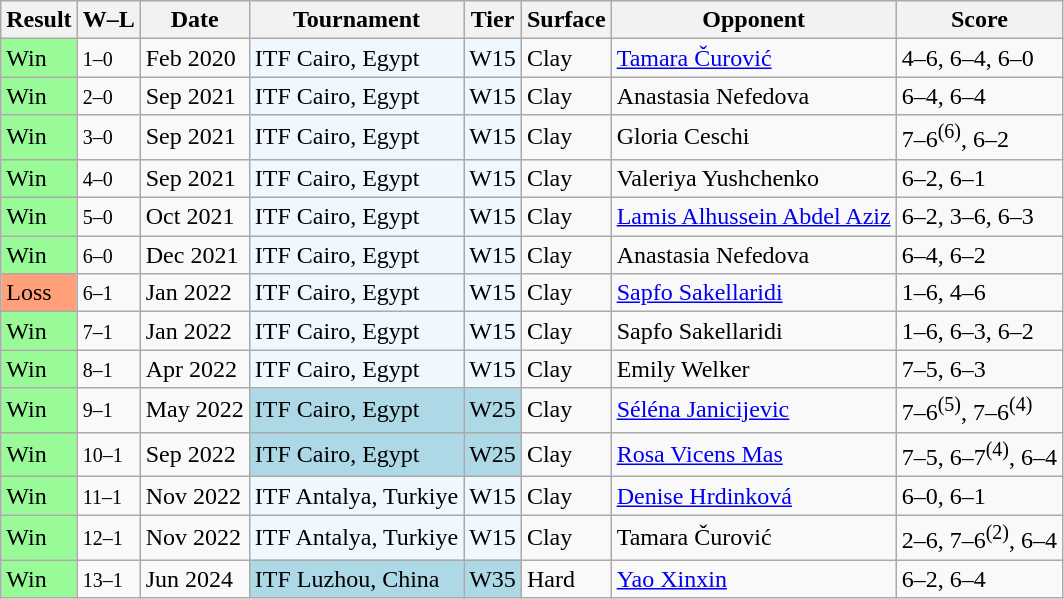<table class="sortable wikitable">
<tr>
<th>Result</th>
<th class="unsortable">W–L</th>
<th>Date</th>
<th>Tournament</th>
<th>Tier</th>
<th>Surface</th>
<th>Opponent</th>
<th class="unsortable">Score</th>
</tr>
<tr>
<td style="background:#98fb98;">Win</td>
<td><small>1–0</small></td>
<td>Feb 2020</td>
<td style="background:#f0f8ff;">ITF Cairo, Egypt</td>
<td style="background:#f0f8ff;">W15</td>
<td>Clay</td>
<td> <a href='#'>Tamara Čurović</a></td>
<td>4–6, 6–4, 6–0</td>
</tr>
<tr>
<td style="background:#98fb98;">Win</td>
<td><small>2–0</small></td>
<td>Sep 2021</td>
<td style="background:#f0f8ff;">ITF Cairo, Egypt</td>
<td style="background:#f0f8ff;">W15</td>
<td>Clay</td>
<td> Anastasia Nefedova</td>
<td>6–4, 6–4</td>
</tr>
<tr>
<td style="background:#98fb98;">Win</td>
<td><small>3–0</small></td>
<td>Sep 2021</td>
<td style="background:#f0f8ff;">ITF Cairo, Egypt</td>
<td style="background:#f0f8ff;">W15</td>
<td>Clay</td>
<td> Gloria Ceschi</td>
<td>7–6<sup>(6)</sup>, 6–2</td>
</tr>
<tr>
<td style="background:#98fb98;">Win</td>
<td><small>4–0</small></td>
<td>Sep 2021</td>
<td style="background:#f0f8ff;">ITF Cairo, Egypt</td>
<td style="background:#f0f8ff;">W15</td>
<td>Clay</td>
<td> Valeriya Yushchenko</td>
<td>6–2, 6–1</td>
</tr>
<tr>
<td style="background:#98fb98;">Win</td>
<td><small>5–0</small></td>
<td>Oct 2021</td>
<td style="background:#f0f8ff;">ITF Cairo, Egypt</td>
<td style="background:#f0f8ff;">W15</td>
<td>Clay</td>
<td> <a href='#'>Lamis Alhussein Abdel Aziz</a></td>
<td>6–2, 3–6, 6–3</td>
</tr>
<tr>
<td style="background:#98fb98;">Win</td>
<td><small>6–0</small></td>
<td>Dec 2021</td>
<td style="background:#f0f8ff;">ITF Cairo, Egypt</td>
<td style="background:#f0f8ff;">W15</td>
<td>Clay</td>
<td> Anastasia Nefedova</td>
<td>6–4, 6–2</td>
</tr>
<tr>
<td style="background:#ffa07a;">Loss</td>
<td><small>6–1</small></td>
<td>Jan 2022</td>
<td style="background:#f0f8ff;">ITF Cairo, Egypt</td>
<td style="background:#f0f8ff;">W15</td>
<td>Clay</td>
<td> <a href='#'>Sapfo Sakellaridi</a></td>
<td>1–6, 4–6</td>
</tr>
<tr>
<td style="background:#98fb98;">Win</td>
<td><small>7–1</small></td>
<td>Jan 2022</td>
<td style="background:#f0f8ff;">ITF Cairo, Egypt</td>
<td style="background:#f0f8ff;">W15</td>
<td>Clay</td>
<td> Sapfo Sakellaridi</td>
<td>1–6, 6–3, 6–2</td>
</tr>
<tr>
<td style="background:#98fb98;">Win</td>
<td><small>8–1</small></td>
<td>Apr 2022</td>
<td style="background:#f0f8ff;">ITF Cairo, Egypt</td>
<td style="background:#f0f8ff;">W15</td>
<td>Clay</td>
<td> Emily Welker</td>
<td>7–5, 6–3</td>
</tr>
<tr>
<td style="background:#98fb98;">Win</td>
<td><small>9–1</small></td>
<td>May 2022</td>
<td style="background:lightblue;">ITF Cairo, Egypt</td>
<td style="background:lightblue;">W25</td>
<td>Clay</td>
<td> <a href='#'>Séléna Janicijevic</a></td>
<td>7–6<sup>(5)</sup>, 7–6<sup>(4)</sup></td>
</tr>
<tr>
<td style="background:#98fb98;">Win</td>
<td><small>10–1</small></td>
<td>Sep 2022</td>
<td style="background:lightblue;">ITF Cairo, Egypt</td>
<td style="background:lightblue;">W25</td>
<td>Clay</td>
<td> <a href='#'>Rosa Vicens Mas</a></td>
<td>7–5, 6–7<sup>(4)</sup>, 6–4</td>
</tr>
<tr>
<td style="background:#98fb98;">Win</td>
<td><small>11–1</small></td>
<td>Nov 2022</td>
<td style="background:#f0f8ff;">ITF Antalya, Turkiye</td>
<td style="background:#f0f8ff;">W15</td>
<td>Clay</td>
<td> <a href='#'>Denise Hrdinková</a></td>
<td>6–0, 6–1</td>
</tr>
<tr>
<td style="background:#98fb98;">Win</td>
<td><small>12–1</small></td>
<td>Nov 2022</td>
<td style="background:#f0f8ff;">ITF Antalya, Turkiye</td>
<td style="background:#f0f8ff;">W15</td>
<td>Clay</td>
<td> Tamara Čurović</td>
<td>2–6, 7–6<sup>(2)</sup>, 6–4</td>
</tr>
<tr>
<td style="background:#98fb98;">Win</td>
<td><small>13–1</small></td>
<td>Jun 2024</td>
<td style="background:lightblue;">ITF Luzhou, China</td>
<td style="background:lightblue;">W35</td>
<td>Hard</td>
<td> <a href='#'>Yao Xinxin</a></td>
<td>6–2, 6–4</td>
</tr>
</table>
